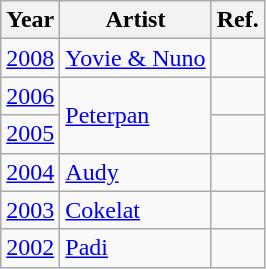<table class="wikitable">
<tr>
<th>Year</th>
<th>Artist</th>
<th>Ref.</th>
</tr>
<tr>
<td><a href='#'>2008</a></td>
<td><a href='#'>Yovie & Nuno</a></td>
<td></td>
</tr>
<tr>
<td><a href='#'>2006</a></td>
<td rowspan="2"><a href='#'>Peterpan</a></td>
<td></td>
</tr>
<tr>
<td><a href='#'>2005</a></td>
<td></td>
</tr>
<tr>
<td><a href='#'>2004</a></td>
<td><a href='#'>Audy</a></td>
<td></td>
</tr>
<tr>
<td><a href='#'>2003</a></td>
<td><a href='#'>Cokelat</a></td>
<td></td>
</tr>
<tr>
<td><a href='#'>2002</a></td>
<td><a href='#'>Padi</a></td>
<td></td>
</tr>
</table>
